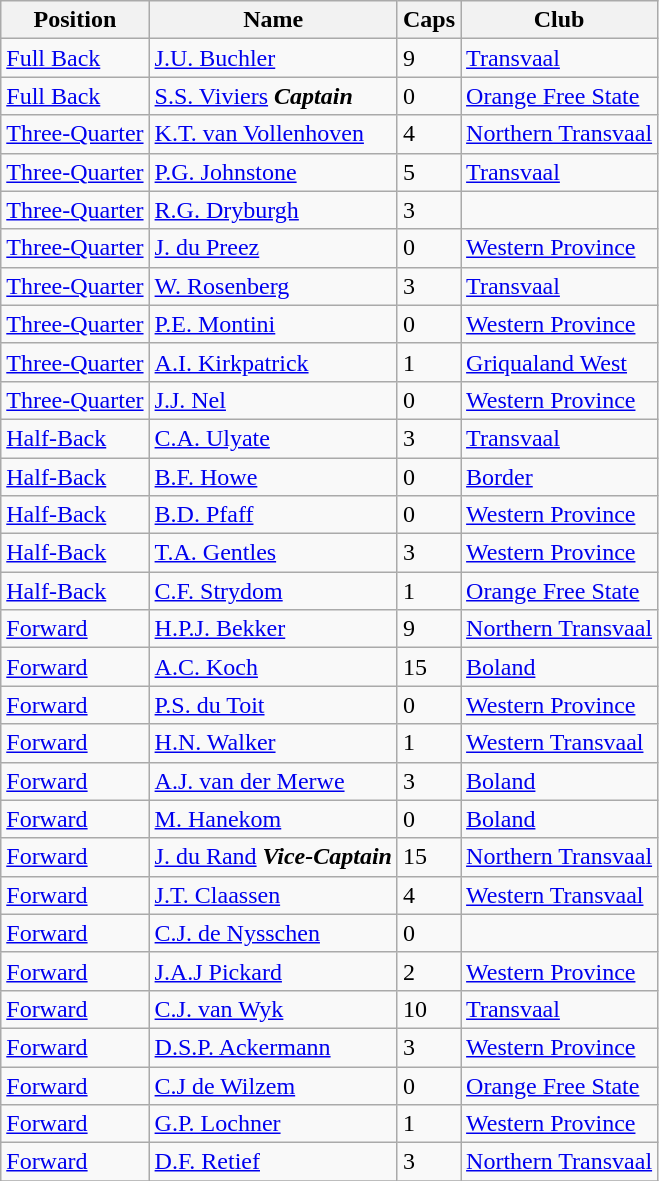<table class="wikitable" border="1">
<tr>
<th>Position</th>
<th>Name</th>
<th>Caps</th>
<th>Club</th>
</tr>
<tr>
<td><a href='#'>Full Back</a></td>
<td><a href='#'>J.U. Buchler</a></td>
<td>9</td>
<td><a href='#'>Transvaal</a></td>
</tr>
<tr>
<td><a href='#'>Full Back</a></td>
<td><a href='#'>S.S. Viviers</a> <strong><em>Captain</em></strong></td>
<td>0</td>
<td><a href='#'>Orange Free State</a></td>
</tr>
<tr>
<td><a href='#'>Three-Quarter</a></td>
<td><a href='#'>K.T. van Vollenhoven</a></td>
<td>4</td>
<td><a href='#'>Northern Transvaal</a></td>
</tr>
<tr>
<td><a href='#'>Three-Quarter</a></td>
<td><a href='#'>P.G. Johnstone</a></td>
<td>5</td>
<td><a href='#'>Transvaal</a></td>
</tr>
<tr>
<td><a href='#'>Three-Quarter</a></td>
<td><a href='#'>R.G. Dryburgh</a></td>
<td>3</td>
<td></td>
</tr>
<tr>
<td><a href='#'>Three-Quarter</a></td>
<td><a href='#'>J. du Preez</a></td>
<td>0</td>
<td><a href='#'>Western Province</a></td>
</tr>
<tr>
<td><a href='#'>Three-Quarter</a></td>
<td><a href='#'>W. Rosenberg</a></td>
<td>3</td>
<td><a href='#'>Transvaal</a></td>
</tr>
<tr>
<td><a href='#'>Three-Quarter</a></td>
<td><a href='#'>P.E. Montini</a></td>
<td>0</td>
<td><a href='#'>Western Province</a></td>
</tr>
<tr>
<td><a href='#'>Three-Quarter</a></td>
<td><a href='#'>A.I. Kirkpatrick</a></td>
<td>1</td>
<td><a href='#'>Griqualand West</a></td>
</tr>
<tr>
<td><a href='#'>Three-Quarter</a></td>
<td><a href='#'>J.J. Nel</a></td>
<td>0</td>
<td><a href='#'>Western Province</a></td>
</tr>
<tr>
<td><a href='#'>Half-Back</a></td>
<td><a href='#'>C.A. Ulyate</a></td>
<td>3</td>
<td><a href='#'>Transvaal</a></td>
</tr>
<tr>
<td><a href='#'>Half-Back</a></td>
<td><a href='#'>B.F. Howe</a></td>
<td>0</td>
<td><a href='#'>Border</a></td>
</tr>
<tr>
<td><a href='#'>Half-Back</a></td>
<td><a href='#'>B.D. Pfaff</a></td>
<td>0</td>
<td><a href='#'>Western Province</a></td>
</tr>
<tr>
<td><a href='#'>Half-Back</a></td>
<td><a href='#'>T.A. Gentles</a></td>
<td>3</td>
<td><a href='#'>Western Province</a></td>
</tr>
<tr>
<td><a href='#'>Half-Back</a></td>
<td><a href='#'>C.F. Strydom</a></td>
<td>1</td>
<td><a href='#'>Orange Free State</a></td>
</tr>
<tr>
<td><a href='#'>Forward</a></td>
<td><a href='#'>H.P.J. Bekker</a></td>
<td>9</td>
<td><a href='#'>Northern Transvaal</a></td>
</tr>
<tr>
<td><a href='#'>Forward</a></td>
<td><a href='#'>A.C. Koch</a></td>
<td>15</td>
<td><a href='#'>Boland</a></td>
</tr>
<tr>
<td><a href='#'>Forward</a></td>
<td><a href='#'>P.S. du Toit</a></td>
<td>0</td>
<td><a href='#'>Western Province</a></td>
</tr>
<tr>
<td><a href='#'>Forward</a></td>
<td><a href='#'>H.N. Walker</a></td>
<td>1</td>
<td><a href='#'>Western Transvaal</a></td>
</tr>
<tr>
<td><a href='#'>Forward</a></td>
<td><a href='#'>A.J. van der Merwe</a></td>
<td>3</td>
<td><a href='#'>Boland</a></td>
</tr>
<tr>
<td><a href='#'>Forward</a></td>
<td><a href='#'>M. Hanekom</a></td>
<td>0</td>
<td><a href='#'>Boland</a></td>
</tr>
<tr>
<td><a href='#'>Forward</a></td>
<td><a href='#'>J. du Rand</a> <strong><em>Vice-Captain</em></strong></td>
<td>15</td>
<td><a href='#'>Northern Transvaal</a></td>
</tr>
<tr>
<td><a href='#'>Forward</a></td>
<td><a href='#'>J.T. Claassen</a></td>
<td>4</td>
<td><a href='#'>Western Transvaal</a></td>
</tr>
<tr>
<td><a href='#'>Forward</a></td>
<td><a href='#'>C.J. de Nysschen</a></td>
<td>0</td>
<td></td>
</tr>
<tr>
<td><a href='#'>Forward</a></td>
<td><a href='#'>J.A.J Pickard</a></td>
<td>2</td>
<td><a href='#'>Western Province</a></td>
</tr>
<tr>
<td><a href='#'>Forward</a></td>
<td><a href='#'>C.J. van Wyk</a></td>
<td>10</td>
<td><a href='#'>Transvaal</a></td>
</tr>
<tr>
<td><a href='#'>Forward</a></td>
<td><a href='#'>D.S.P. Ackermann</a></td>
<td>3</td>
<td><a href='#'>Western Province</a></td>
</tr>
<tr>
<td><a href='#'>Forward</a></td>
<td><a href='#'>C.J de Wilzem</a></td>
<td>0</td>
<td><a href='#'>Orange Free State</a></td>
</tr>
<tr>
<td><a href='#'>Forward</a></td>
<td><a href='#'>G.P. Lochner</a></td>
<td>1</td>
<td><a href='#'>Western Province</a></td>
</tr>
<tr>
<td><a href='#'>Forward</a></td>
<td><a href='#'>D.F. Retief</a></td>
<td>3</td>
<td><a href='#'>Northern Transvaal</a></td>
</tr>
<tr>
</tr>
</table>
